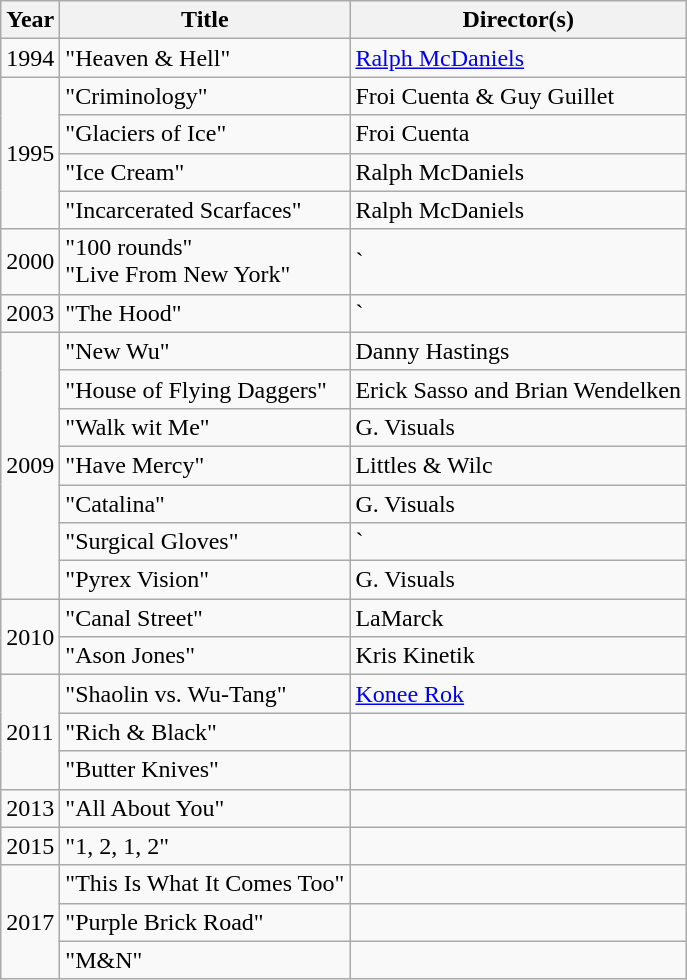<table class="wikitable">
<tr>
<th>Year</th>
<th>Title</th>
<th>Director(s)</th>
</tr>
<tr>
<td>1994</td>
<td>"Heaven & Hell"</td>
<td><a href='#'>Ralph McDaniels</a></td>
</tr>
<tr>
<td rowspan=4>1995</td>
<td>"Criminology"</td>
<td>Froi Cuenta & Guy Guillet</td>
</tr>
<tr>
<td>"Glaciers of Ice"</td>
<td>Froi Cuenta</td>
</tr>
<tr>
<td>"Ice Cream"</td>
<td>Ralph McDaniels</td>
</tr>
<tr>
<td>"Incarcerated Scarfaces"</td>
<td>Ralph McDaniels</td>
</tr>
<tr>
<td>2000</td>
<td>"100 rounds"<br>"Live From New York"</td>
<td>`</td>
</tr>
<tr>
<td>2003</td>
<td>"The Hood"</td>
<td>`</td>
</tr>
<tr>
<td rowspan=7>2009</td>
<td>"New Wu"</td>
<td>Danny Hastings</td>
</tr>
<tr>
<td>"House of Flying Daggers"</td>
<td>Erick Sasso and Brian Wendelken</td>
</tr>
<tr>
<td>"Walk wit Me"</td>
<td>G. Visuals</td>
</tr>
<tr>
<td>"Have Mercy"</td>
<td>Littles & Wilc</td>
</tr>
<tr>
<td>"Catalina"</td>
<td>G. Visuals</td>
</tr>
<tr>
<td>"Surgical Gloves"</td>
<td>`</td>
</tr>
<tr>
<td>"Pyrex Vision"</td>
<td>G. Visuals</td>
</tr>
<tr>
<td rowspan=2>2010</td>
<td>"Canal Street"</td>
<td>LaMarck</td>
</tr>
<tr>
<td>"Ason Jones"</td>
<td>Kris Kinetik</td>
</tr>
<tr>
<td rowspan="3">2011</td>
<td>"Shaolin vs. Wu-Tang"</td>
<td><a href='#'>Konee Rok</a></td>
</tr>
<tr>
<td>"Rich & Black"</td>
<td></td>
</tr>
<tr>
<td>"Butter Knives"</td>
<td></td>
</tr>
<tr>
<td>2013</td>
<td>"All About You"</td>
<td></td>
</tr>
<tr>
<td>2015</td>
<td>"1, 2, 1, 2"</td>
<td></td>
</tr>
<tr>
<td rowspan="3">2017</td>
<td>"This Is What It Comes Too"</td>
<td></td>
</tr>
<tr>
<td>"Purple Brick Road"</td>
<td></td>
</tr>
<tr>
<td>"M&N"</td>
<td></td>
</tr>
</table>
